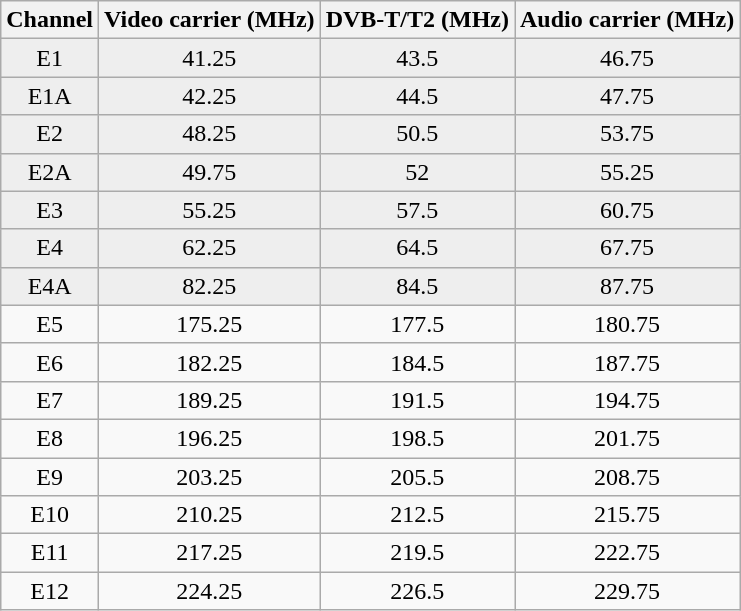<table class="wikitable" style="text-align: center; border-collapse:collapse">
<tr>
<th>Channel</th>
<th>Video carrier (MHz)</th>
<th>DVB-T/T2 (MHz)</th>
<th>Audio carrier (MHz)</th>
</tr>
<tr bgcolor=#EEEEEE>
<td>E1</td>
<td>41.25</td>
<td>43.5</td>
<td>46.75</td>
</tr>
<tr bgcolor=#EEEEEE>
<td>E1A</td>
<td>42.25</td>
<td>44.5</td>
<td>47.75</td>
</tr>
<tr bgcolor=#EEEEEE>
<td>E2</td>
<td>48.25</td>
<td>50.5</td>
<td>53.75</td>
</tr>
<tr bgcolor=#EEEEEE>
<td>E2A</td>
<td>49.75</td>
<td>52</td>
<td>55.25</td>
</tr>
<tr bgcolor=#EEEEEE>
<td>E3</td>
<td>55.25</td>
<td>57.5</td>
<td>60.75</td>
</tr>
<tr bgcolor=#EEEEEE>
<td>E4</td>
<td>62.25</td>
<td>64.5</td>
<td>67.75</td>
</tr>
<tr bgcolor=#EEEEEE>
<td>E4A</td>
<td>82.25</td>
<td>84.5</td>
<td>87.75</td>
</tr>
<tr>
<td>E5</td>
<td>175.25</td>
<td>177.5</td>
<td>180.75</td>
</tr>
<tr>
<td>E6</td>
<td>182.25</td>
<td>184.5</td>
<td>187.75</td>
</tr>
<tr>
<td>E7</td>
<td>189.25</td>
<td>191.5</td>
<td>194.75</td>
</tr>
<tr>
<td>E8</td>
<td>196.25</td>
<td>198.5</td>
<td>201.75</td>
</tr>
<tr>
<td>E9</td>
<td>203.25</td>
<td>205.5</td>
<td>208.75</td>
</tr>
<tr>
<td>E10</td>
<td>210.25</td>
<td>212.5</td>
<td>215.75</td>
</tr>
<tr>
<td>E11</td>
<td>217.25</td>
<td>219.5</td>
<td>222.75</td>
</tr>
<tr>
<td>E12</td>
<td>224.25</td>
<td>226.5</td>
<td>229.75</td>
</tr>
</table>
